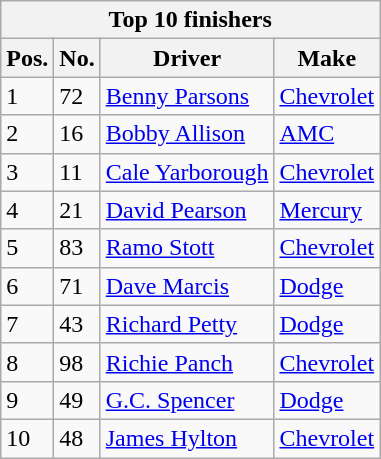<table class="wikitable">
<tr>
<th colspan="4">Top 10 finishers</th>
</tr>
<tr>
<th>Pos.</th>
<th>No.</th>
<th>Driver</th>
<th>Make</th>
</tr>
<tr>
<td>1</td>
<td>72</td>
<td><a href='#'>Benny Parsons</a></td>
<td><a href='#'>Chevrolet</a></td>
</tr>
<tr>
<td>2</td>
<td>16</td>
<td><a href='#'>Bobby Allison</a></td>
<td><a href='#'>AMC</a></td>
</tr>
<tr>
<td>3</td>
<td>11</td>
<td><a href='#'>Cale Yarborough</a></td>
<td><a href='#'>Chevrolet</a></td>
</tr>
<tr>
<td>4</td>
<td>21</td>
<td><a href='#'>David Pearson</a></td>
<td><a href='#'>Mercury</a></td>
</tr>
<tr>
<td>5</td>
<td>83</td>
<td><a href='#'>Ramo Stott</a></td>
<td><a href='#'>Chevrolet</a></td>
</tr>
<tr>
<td>6</td>
<td>71</td>
<td><a href='#'>Dave Marcis</a></td>
<td><a href='#'>Dodge</a></td>
</tr>
<tr>
<td>7</td>
<td>43</td>
<td><a href='#'>Richard Petty</a></td>
<td><a href='#'>Dodge</a></td>
</tr>
<tr>
<td>8</td>
<td>98</td>
<td><a href='#'>Richie Panch</a></td>
<td><a href='#'>Chevrolet</a></td>
</tr>
<tr>
<td>9</td>
<td>49</td>
<td><a href='#'>G.C. Spencer</a></td>
<td><a href='#'>Dodge</a></td>
</tr>
<tr>
<td>10</td>
<td>48</td>
<td><a href='#'>James Hylton</a></td>
<td><a href='#'>Chevrolet</a></td>
</tr>
</table>
